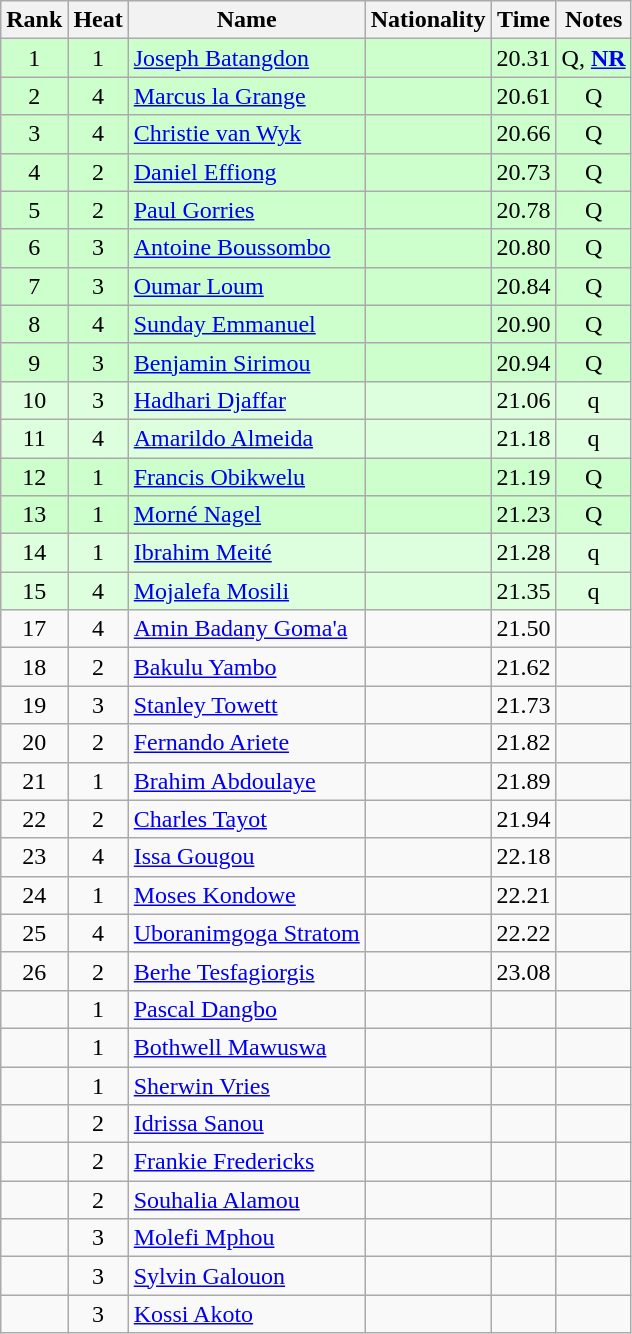<table class="wikitable sortable" style="text-align:center">
<tr>
<th>Rank</th>
<th>Heat</th>
<th>Name</th>
<th>Nationality</th>
<th>Time</th>
<th>Notes</th>
</tr>
<tr bgcolor=ccffcc>
<td>1</td>
<td>1</td>
<td align=left><a href='#'>Joseph Batangdon</a></td>
<td align=left></td>
<td>20.31</td>
<td>Q, <strong><a href='#'>NR</a></strong></td>
</tr>
<tr bgcolor=ccffcc>
<td>2</td>
<td>4</td>
<td align=left><a href='#'>Marcus la Grange</a></td>
<td align=left></td>
<td>20.61</td>
<td>Q</td>
</tr>
<tr bgcolor=ccffcc>
<td>3</td>
<td>4</td>
<td align=left><a href='#'>Christie van Wyk</a></td>
<td align=left></td>
<td>20.66</td>
<td>Q</td>
</tr>
<tr bgcolor=ccffcc>
<td>4</td>
<td>2</td>
<td align=left><a href='#'>Daniel Effiong</a></td>
<td align=left></td>
<td>20.73</td>
<td>Q</td>
</tr>
<tr bgcolor=ccffcc>
<td>5</td>
<td>2</td>
<td align=left><a href='#'>Paul Gorries</a></td>
<td align=left></td>
<td>20.78</td>
<td>Q</td>
</tr>
<tr bgcolor=ccffcc>
<td>6</td>
<td>3</td>
<td align=left><a href='#'>Antoine Boussombo</a></td>
<td align=left></td>
<td>20.80</td>
<td>Q</td>
</tr>
<tr bgcolor=ccffcc>
<td>7</td>
<td>3</td>
<td align=left><a href='#'>Oumar Loum</a></td>
<td align=left></td>
<td>20.84</td>
<td>Q</td>
</tr>
<tr bgcolor=ccffcc>
<td>8</td>
<td>4</td>
<td align=left><a href='#'>Sunday Emmanuel</a></td>
<td align=left></td>
<td>20.90</td>
<td>Q</td>
</tr>
<tr bgcolor=ccffcc>
<td>9</td>
<td>3</td>
<td align=left><a href='#'>Benjamin Sirimou</a></td>
<td align=left></td>
<td>20.94</td>
<td>Q</td>
</tr>
<tr bgcolor=ddffdd>
<td>10</td>
<td>3</td>
<td align=left><a href='#'>Hadhari Djaffar</a></td>
<td align=left></td>
<td>21.06</td>
<td>q</td>
</tr>
<tr bgcolor=ddffdd>
<td>11</td>
<td>4</td>
<td align=left><a href='#'>Amarildo Almeida</a></td>
<td align=left></td>
<td>21.18</td>
<td>q</td>
</tr>
<tr bgcolor=ccffcc>
<td>12</td>
<td>1</td>
<td align=left><a href='#'>Francis Obikwelu</a></td>
<td align=left></td>
<td>21.19</td>
<td>Q</td>
</tr>
<tr bgcolor=ccffcc>
<td>13</td>
<td>1</td>
<td align=left><a href='#'>Morné Nagel</a></td>
<td align=left></td>
<td>21.23</td>
<td>Q</td>
</tr>
<tr bgcolor=ddffdd>
<td>14</td>
<td>1</td>
<td align=left><a href='#'>Ibrahim Meité</a></td>
<td align=left></td>
<td>21.28</td>
<td>q</td>
</tr>
<tr bgcolor=ddffdd>
<td>15</td>
<td>4</td>
<td align=left><a href='#'>Mojalefa Mosili</a></td>
<td align=left></td>
<td>21.35</td>
<td>q</td>
</tr>
<tr>
<td>17</td>
<td>4</td>
<td align=left><a href='#'>Amin Badany Goma'a</a></td>
<td align=left></td>
<td>21.50</td>
<td></td>
</tr>
<tr>
<td>18</td>
<td>2</td>
<td align=left><a href='#'>Bakulu Yambo</a></td>
<td align=left></td>
<td>21.62</td>
<td></td>
</tr>
<tr>
<td>19</td>
<td>3</td>
<td align=left><a href='#'>Stanley Towett</a></td>
<td align=left></td>
<td>21.73</td>
<td></td>
</tr>
<tr>
<td>20</td>
<td>2</td>
<td align=left><a href='#'>Fernando Ariete</a></td>
<td align=left></td>
<td>21.82</td>
<td></td>
</tr>
<tr>
<td>21</td>
<td>1</td>
<td align=left><a href='#'>Brahim Abdoulaye</a></td>
<td align=left></td>
<td>21.89</td>
<td></td>
</tr>
<tr>
<td>22</td>
<td>2</td>
<td align=left><a href='#'>Charles Tayot</a></td>
<td align=left></td>
<td>21.94</td>
<td></td>
</tr>
<tr>
<td>23</td>
<td>4</td>
<td align=left><a href='#'>Issa Gougou</a></td>
<td align=left></td>
<td>22.18</td>
<td></td>
</tr>
<tr>
<td>24</td>
<td>1</td>
<td align=left><a href='#'>Moses Kondowe</a></td>
<td align=left></td>
<td>22.21</td>
<td></td>
</tr>
<tr>
<td>25</td>
<td>4</td>
<td align=left><a href='#'>Uboranimgoga Stratom</a></td>
<td align=left></td>
<td>22.22</td>
<td></td>
</tr>
<tr>
<td>26</td>
<td>2</td>
<td align=left><a href='#'>Berhe Tesfagiorgis</a></td>
<td align=left></td>
<td>23.08</td>
<td></td>
</tr>
<tr>
<td></td>
<td>1</td>
<td align=left><a href='#'>Pascal Dangbo</a></td>
<td align=left></td>
<td></td>
<td></td>
</tr>
<tr>
<td></td>
<td>1</td>
<td align=left><a href='#'>Bothwell Mawuswa</a></td>
<td align=left></td>
<td></td>
<td></td>
</tr>
<tr>
<td></td>
<td>1</td>
<td align=left><a href='#'>Sherwin Vries</a></td>
<td align=left></td>
<td></td>
<td></td>
</tr>
<tr>
<td></td>
<td>2</td>
<td align=left><a href='#'>Idrissa Sanou</a></td>
<td align=left></td>
<td></td>
<td></td>
</tr>
<tr>
<td></td>
<td>2</td>
<td align=left><a href='#'>Frankie Fredericks</a></td>
<td align=left></td>
<td></td>
<td></td>
</tr>
<tr>
<td></td>
<td>2</td>
<td align=left><a href='#'>Souhalia Alamou</a></td>
<td align=left></td>
<td></td>
<td></td>
</tr>
<tr>
<td></td>
<td>3</td>
<td align=left><a href='#'>Molefi Mphou</a></td>
<td align=left></td>
<td></td>
<td></td>
</tr>
<tr>
<td></td>
<td>3</td>
<td align=left><a href='#'>Sylvin Galouon</a></td>
<td align=left></td>
<td></td>
<td></td>
</tr>
<tr>
<td></td>
<td>3</td>
<td align=left><a href='#'>Kossi Akoto</a></td>
<td align=left></td>
<td></td>
<td></td>
</tr>
</table>
